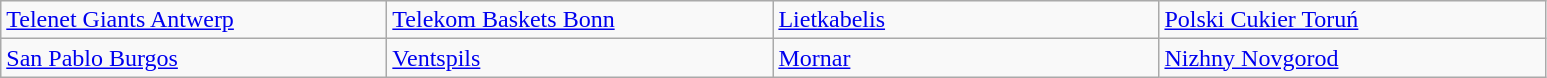<table class="wikitable" style="table-layout:fixed;">
<tr>
<td width=250> <a href='#'>Telenet Giants Antwerp</a> </td>
<td width=250> <a href='#'>Telekom Baskets Bonn</a> </td>
<td width=250> <a href='#'>Lietkabelis</a> </td>
<td width=250> <a href='#'>Polski Cukier Toruń</a> </td>
</tr>
<tr>
<td> <a href='#'>San Pablo Burgos</a> </td>
<td> <a href='#'>Ventspils</a> </td>
<td> <a href='#'>Mornar</a> </td>
<td> <a href='#'>Nizhny Novgorod</a> </td>
</tr>
</table>
